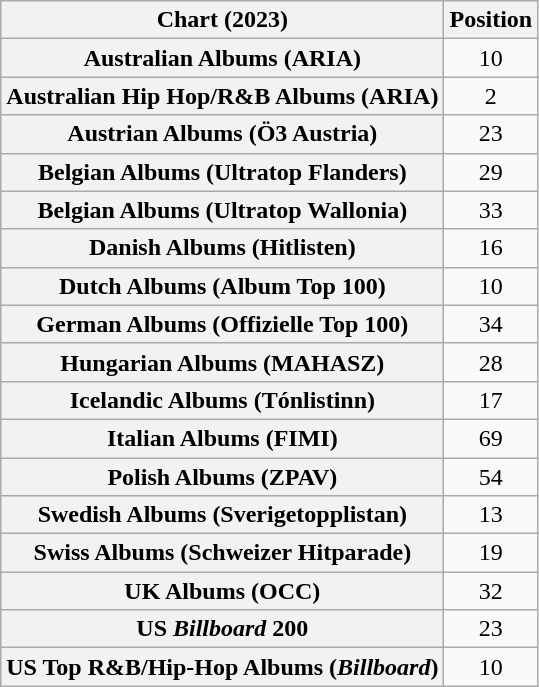<table class="wikitable sortable plainrowheaders" style="text-align:center">
<tr>
<th scope="col">Chart (2023)</th>
<th scope="col">Position</th>
</tr>
<tr>
<th scope="row">Australian Albums (ARIA)</th>
<td>10</td>
</tr>
<tr>
<th scope="row">Australian Hip Hop/R&B Albums (ARIA)</th>
<td>2</td>
</tr>
<tr>
<th scope="row">Austrian Albums (Ö3 Austria)</th>
<td>23</td>
</tr>
<tr>
<th scope="row">Belgian Albums (Ultratop Flanders)</th>
<td>29</td>
</tr>
<tr>
<th scope="row">Belgian Albums (Ultratop Wallonia)</th>
<td>33</td>
</tr>
<tr>
<th scope="row">Danish Albums (Hitlisten)</th>
<td>16</td>
</tr>
<tr>
<th scope="row">Dutch Albums (Album Top 100)</th>
<td>10</td>
</tr>
<tr>
<th scope="row">German Albums (Offizielle Top 100)</th>
<td>34</td>
</tr>
<tr>
<th scope="row">Hungarian Albums (MAHASZ)</th>
<td>28</td>
</tr>
<tr>
<th scope="row">Icelandic Albums (Tónlistinn)</th>
<td>17</td>
</tr>
<tr>
<th scope="row">Italian Albums (FIMI)</th>
<td>69</td>
</tr>
<tr>
<th scope="row">Polish Albums (ZPAV)</th>
<td>54</td>
</tr>
<tr>
<th scope="row">Swedish Albums (Sverigetopplistan)</th>
<td>13</td>
</tr>
<tr>
<th scope="row">Swiss Albums (Schweizer Hitparade)</th>
<td>19</td>
</tr>
<tr>
<th scope="row">UK Albums (OCC)</th>
<td>32</td>
</tr>
<tr>
<th scope="row">US <em>Billboard</em> 200</th>
<td>23</td>
</tr>
<tr>
<th scope="row">US Top R&B/Hip-Hop Albums (<em>Billboard</em>)</th>
<td>10</td>
</tr>
</table>
